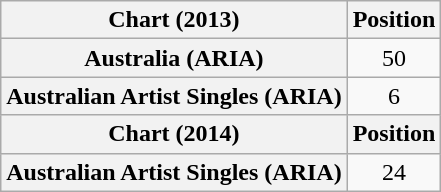<table class="wikitable sortable plainrowheaders">
<tr>
<th scope="col">Chart (2013)</th>
<th scope="col">Position</th>
</tr>
<tr>
<th scope="row">Australia (ARIA)</th>
<td style="text-align:center;">50</td>
</tr>
<tr>
<th scope="row">Australian Artist Singles (ARIA)</th>
<td style="text-align:center;">6</td>
</tr>
<tr>
<th scope="col">Chart (2014)</th>
<th scope="col">Position</th>
</tr>
<tr>
<th scope="row">Australian Artist Singles (ARIA)</th>
<td style="text-align:center;">24</td>
</tr>
</table>
